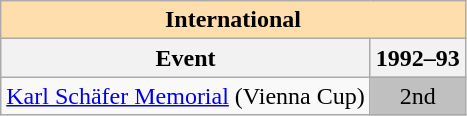<table class="wikitable" style="text-align:center">
<tr>
<th style="background-color: #ffdead; " colspan=2 align=center>International</th>
</tr>
<tr>
<th>Event</th>
<th>1992–93</th>
</tr>
<tr>
<td align=left><a href='#'>Karl Schäfer Memorial</a> (Vienna Cup)</td>
<td bgcolor=silver>2nd</td>
</tr>
</table>
